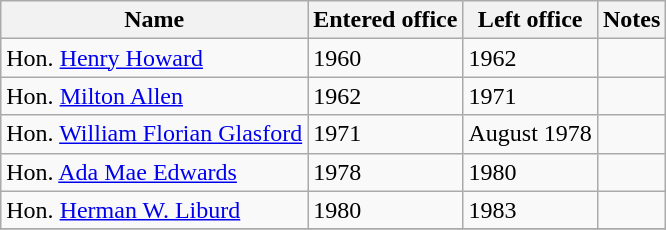<table class="wikitable">
<tr>
<th>Name</th>
<th>Entered office</th>
<th>Left office</th>
<th>Notes</th>
</tr>
<tr>
<td>Hon. <a href='#'>Henry Howard</a></td>
<td>1960</td>
<td>1962</td>
<td></td>
</tr>
<tr>
<td>Hon. <a href='#'>Milton Allen</a></td>
<td>1962</td>
<td>1971</td>
<td></td>
</tr>
<tr>
<td>Hon. <a href='#'>William Florian Glasford</a></td>
<td>1971</td>
<td>August 1978</td>
<td></td>
</tr>
<tr>
<td>Hon. <a href='#'>Ada Mae Edwards</a></td>
<td>1978</td>
<td>1980</td>
<td></td>
</tr>
<tr>
<td>Hon. <a href='#'>Herman W. Liburd</a></td>
<td>1980</td>
<td>1983</td>
<td></td>
</tr>
<tr>
</tr>
</table>
